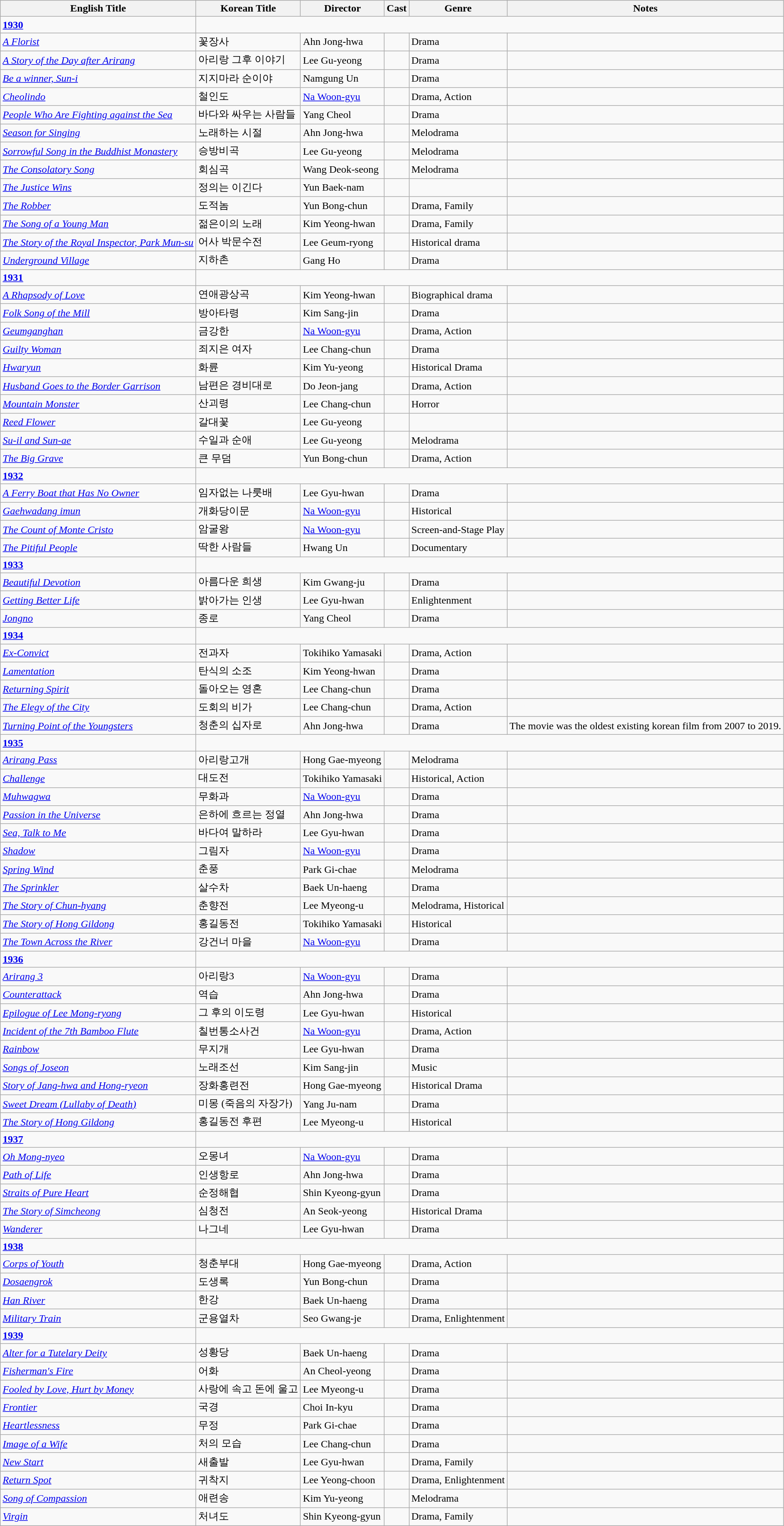<table class="wikitable">
<tr>
<th>English Title</th>
<th>Korean Title</th>
<th>Director</th>
<th>Cast</th>
<th>Genre</th>
<th>Notes</th>
</tr>
<tr>
<td><strong><a href='#'>1930</a></strong></td>
</tr>
<tr>
<td><em><a href='#'>A Florist</a></em></td>
<td>꽃장사</td>
<td>Ahn Jong-hwa</td>
<td></td>
<td>Drama</td>
<td></td>
</tr>
<tr>
<td><em><a href='#'>A Story of the Day after Arirang</a></em></td>
<td>아리랑 그후 이야기</td>
<td>Lee Gu-yeong</td>
<td></td>
<td>Drama</td>
<td></td>
</tr>
<tr>
<td><em><a href='#'>Be a winner, Sun-i</a></em></td>
<td>지지마라 순이야</td>
<td>Namgung Un</td>
<td></td>
<td>Drama</td>
<td></td>
</tr>
<tr>
<td><em><a href='#'>Cheolindo</a></em></td>
<td>철인도</td>
<td><a href='#'>Na Woon-gyu</a></td>
<td></td>
<td>Drama, Action</td>
<td></td>
</tr>
<tr>
<td><em><a href='#'>People Who Are Fighting against the Sea</a></em></td>
<td>바다와 싸우는 사람들</td>
<td>Yang Cheol</td>
<td></td>
<td>Drama</td>
<td></td>
</tr>
<tr>
<td><em><a href='#'>Season for Singing</a></em></td>
<td>노래하는 시절</td>
<td>Ahn Jong-hwa</td>
<td></td>
<td>Melodrama</td>
<td></td>
</tr>
<tr>
<td><em><a href='#'>Sorrowful Song in the Buddhist Monastery</a></em></td>
<td>승방비곡</td>
<td>Lee Gu-yeong</td>
<td></td>
<td>Melodrama</td>
<td></td>
</tr>
<tr>
<td><em><a href='#'>The Consolatory Song</a></em></td>
<td>회심곡</td>
<td>Wang Deok-seong</td>
<td></td>
<td>Melodrama</td>
<td></td>
</tr>
<tr>
<td><em><a href='#'>The Justice Wins</a></em></td>
<td>정의는 이긴다</td>
<td>Yun Baek-nam</td>
<td></td>
<td></td>
<td></td>
</tr>
<tr>
<td><em><a href='#'>The Robber</a></em></td>
<td>도적놈</td>
<td>Yun Bong-chun</td>
<td></td>
<td>Drama, Family</td>
<td></td>
</tr>
<tr>
<td><em><a href='#'>The Song of a Young Man</a></em></td>
<td>젊은이의 노래</td>
<td>Kim Yeong-hwan</td>
<td></td>
<td>Drama, Family</td>
<td></td>
</tr>
<tr>
<td><em><a href='#'>The Story of the Royal Inspector, Park Mun-su</a></em></td>
<td>어사 박문수전</td>
<td>Lee Geum-ryong</td>
<td></td>
<td>Historical drama</td>
<td></td>
</tr>
<tr>
<td><em><a href='#'>Underground Village</a></em></td>
<td>지하촌</td>
<td>Gang Ho</td>
<td></td>
<td>Drama</td>
<td></td>
</tr>
<tr>
<td><strong><a href='#'>1931</a></strong></td>
</tr>
<tr>
<td><em><a href='#'>A Rhapsody of Love</a></em></td>
<td>연애광상곡</td>
<td>Kim Yeong-hwan</td>
<td></td>
<td>Biographical drama</td>
<td></td>
</tr>
<tr>
<td><em><a href='#'>Folk Song of the Mill</a></em></td>
<td>방아타령</td>
<td>Kim Sang-jin</td>
<td></td>
<td>Drama</td>
<td></td>
</tr>
<tr>
<td><em><a href='#'>Geumganghan</a></em></td>
<td>금강한</td>
<td><a href='#'>Na Woon-gyu</a></td>
<td></td>
<td>Drama, Action</td>
<td></td>
</tr>
<tr>
<td><em><a href='#'>Guilty Woman</a></em></td>
<td>죄지은 여자</td>
<td>Lee Chang-chun</td>
<td></td>
<td>Drama</td>
<td></td>
</tr>
<tr>
<td><em><a href='#'>Hwaryun</a></em></td>
<td>화륜</td>
<td>Kim Yu-yeong</td>
<td></td>
<td>Historical Drama</td>
<td></td>
</tr>
<tr>
<td><em><a href='#'>Husband Goes to the Border Garrison</a></em></td>
<td>남편은 경비대로</td>
<td>Do Jeon-jang</td>
<td></td>
<td>Drama, Action</td>
<td></td>
</tr>
<tr>
<td><em><a href='#'>Mountain Monster</a></em></td>
<td>산괴령</td>
<td>Lee Chang-chun</td>
<td></td>
<td>Horror</td>
<td></td>
</tr>
<tr>
<td><em><a href='#'>Reed Flower</a></em></td>
<td>갈대꽃</td>
<td>Lee Gu-yeong</td>
<td></td>
<td></td>
<td></td>
</tr>
<tr>
<td><em><a href='#'>Su-il and Sun-ae</a></em></td>
<td>수일과 순애</td>
<td>Lee Gu-yeong</td>
<td></td>
<td>Melodrama</td>
<td></td>
</tr>
<tr>
<td><em><a href='#'>The Big Grave</a></em></td>
<td>큰 무덤</td>
<td>Yun Bong-chun</td>
<td></td>
<td>Drama, Action</td>
<td></td>
</tr>
<tr>
<td><strong><a href='#'>1932</a></strong></td>
</tr>
<tr>
<td><em><a href='#'>A Ferry Boat that Has No Owner</a></em></td>
<td>임자없는 나룻배</td>
<td>Lee Gyu-hwan</td>
<td></td>
<td>Drama</td>
<td></td>
</tr>
<tr>
<td><em><a href='#'>Gaehwadang imun</a></em></td>
<td>개화당이문</td>
<td><a href='#'>Na Woon-gyu</a></td>
<td></td>
<td>Historical</td>
<td></td>
</tr>
<tr>
<td><em><a href='#'>The Count of Monte Cristo</a></em></td>
<td>암굴왕</td>
<td><a href='#'>Na Woon-gyu</a></td>
<td></td>
<td>Screen-and-Stage Play</td>
<td></td>
</tr>
<tr>
<td><em><a href='#'>The Pitiful People</a></em></td>
<td>딱한 사람들</td>
<td>Hwang Un</td>
<td></td>
<td>Documentary</td>
<td></td>
</tr>
<tr>
<td><strong><a href='#'>1933</a></strong></td>
</tr>
<tr>
<td><em><a href='#'>Beautiful Devotion</a></em></td>
<td>아름다운 희생</td>
<td>Kim Gwang-ju</td>
<td></td>
<td>Drama</td>
<td></td>
</tr>
<tr>
<td><em><a href='#'>Getting Better Life</a></em></td>
<td>밝아가는 인생</td>
<td>Lee Gyu-hwan</td>
<td></td>
<td>Enlightenment</td>
<td></td>
</tr>
<tr>
<td><em><a href='#'>Jongno</a></em></td>
<td>종로</td>
<td>Yang Cheol</td>
<td></td>
<td>Drama</td>
<td></td>
</tr>
<tr>
<td><strong><a href='#'>1934</a></strong></td>
</tr>
<tr>
<td><em><a href='#'>Ex-Convict</a></em></td>
<td>전과자</td>
<td>Tokihiko Yamasaki </td>
<td></td>
<td>Drama, Action</td>
<td></td>
</tr>
<tr>
<td><em><a href='#'>Lamentation</a></em></td>
<td>탄식의 소조</td>
<td>Kim Yeong-hwan</td>
<td></td>
<td>Drama</td>
<td></td>
</tr>
<tr>
<td><em><a href='#'>Returning Spirit</a></em></td>
<td>돌아오는 영혼</td>
<td>Lee Chang-chun</td>
<td></td>
<td>Drama</td>
<td></td>
</tr>
<tr>
<td><em><a href='#'>The Elegy of the City</a></em></td>
<td>도회의 비가</td>
<td>Lee Chang-chun</td>
<td></td>
<td>Drama, Action</td>
<td></td>
</tr>
<tr>
<td><em><a href='#'>Turning Point of the Youngsters</a></em></td>
<td>청춘의 십자로</td>
<td>Ahn Jong-hwa</td>
<td></td>
<td>Drama</td>
<td>The movie was the oldest existing korean film from 2007 to 2019. </td>
</tr>
<tr>
<td><strong><a href='#'>1935</a></strong></td>
</tr>
<tr>
<td><em><a href='#'>Arirang Pass</a></em></td>
<td>아리랑고개</td>
<td>Hong Gae-myeong</td>
<td></td>
<td>Melodrama</td>
<td></td>
</tr>
<tr>
<td><em><a href='#'>Challenge</a></em></td>
<td>대도전</td>
<td>Tokihiko Yamasaki </td>
<td></td>
<td>Historical, Action</td>
<td></td>
</tr>
<tr>
<td><em><a href='#'>Muhwagwa</a></em></td>
<td>무화과</td>
<td><a href='#'>Na Woon-gyu</a></td>
<td></td>
<td>Drama</td>
<td></td>
</tr>
<tr>
<td><em><a href='#'>Passion in the Universe</a></em></td>
<td>은하에 흐르는 정열</td>
<td>Ahn Jong-hwa</td>
<td></td>
<td>Drama</td>
<td></td>
</tr>
<tr>
<td><em><a href='#'>Sea, Talk to Me</a></em></td>
<td>바다여 말하라</td>
<td>Lee Gyu-hwan</td>
<td></td>
<td>Drama</td>
<td></td>
</tr>
<tr>
<td><em><a href='#'>Shadow</a></em></td>
<td>그림자</td>
<td><a href='#'>Na Woon-gyu</a></td>
<td></td>
<td>Drama</td>
<td></td>
</tr>
<tr>
<td><em><a href='#'>Spring Wind</a></em></td>
<td>춘풍</td>
<td>Park Gi-chae</td>
<td></td>
<td>Melodrama</td>
<td></td>
</tr>
<tr>
<td><em><a href='#'>The Sprinkler</a></em></td>
<td>살수차</td>
<td>Baek Un-haeng</td>
<td></td>
<td>Drama</td>
<td></td>
</tr>
<tr>
<td><em><a href='#'>The Story of Chun-hyang</a></em></td>
<td>춘향전</td>
<td>Lee Myeong-u</td>
<td></td>
<td>Melodrama, Historical</td>
<td></td>
</tr>
<tr>
<td><em><a href='#'>The Story of Hong Gildong</a></em></td>
<td>홍길동전</td>
<td>Tokihiko Yamasaki </td>
<td></td>
<td>Historical</td>
<td></td>
</tr>
<tr>
<td><em><a href='#'>The Town Across the River</a></em></td>
<td>강건너 마을</td>
<td><a href='#'>Na Woon-gyu</a></td>
<td></td>
<td>Drama</td>
<td></td>
</tr>
<tr>
<td><strong><a href='#'>1936</a></strong></td>
</tr>
<tr>
<td><em><a href='#'>Arirang 3</a></em></td>
<td>아리랑3</td>
<td><a href='#'>Na Woon-gyu</a></td>
<td></td>
<td>Drama</td>
<td></td>
</tr>
<tr>
<td><em><a href='#'>Counterattack</a></em></td>
<td>역습</td>
<td>Ahn Jong-hwa</td>
<td></td>
<td>Drama</td>
<td></td>
</tr>
<tr>
<td><em><a href='#'>Epilogue of Lee Mong-ryong</a></em></td>
<td>그 후의 이도령</td>
<td>Lee Gyu-hwan</td>
<td></td>
<td>Historical</td>
<td></td>
</tr>
<tr>
<td><em><a href='#'>Incident of the 7th Bamboo Flute</a></em></td>
<td>칠번통소사건</td>
<td><a href='#'>Na Woon-gyu</a></td>
<td></td>
<td>Drama, Action</td>
<td></td>
</tr>
<tr>
<td><em><a href='#'>Rainbow</a></em></td>
<td>무지개</td>
<td>Lee Gyu-hwan</td>
<td></td>
<td>Drama</td>
<td></td>
</tr>
<tr>
<td><em><a href='#'>Songs of Joseon</a></em></td>
<td>노래조선</td>
<td>Kim Sang-jin</td>
<td></td>
<td>Music</td>
<td></td>
</tr>
<tr>
<td><em><a href='#'>Story of Jang-hwa and Hong-ryeon</a></em></td>
<td>장화홍련전</td>
<td>Hong Gae-myeong</td>
<td></td>
<td>Historical Drama</td>
<td></td>
</tr>
<tr>
<td><em><a href='#'>Sweet Dream (Lullaby of Death)</a></em></td>
<td>미몽 (죽음의 자장가)</td>
<td>Yang Ju-nam</td>
<td></td>
<td>Drama</td>
<td></td>
</tr>
<tr>
<td><em><a href='#'>The Story of Hong Gildong</a></em></td>
<td>홍길동전 후편</td>
<td>Lee Myeong-u</td>
<td></td>
<td>Historical</td>
<td></td>
</tr>
<tr>
<td><strong><a href='#'>1937</a></strong></td>
</tr>
<tr>
<td><em><a href='#'>Oh Mong-nyeo</a></em></td>
<td>오몽녀</td>
<td><a href='#'>Na Woon-gyu</a></td>
<td></td>
<td>Drama</td>
<td></td>
</tr>
<tr>
<td><em><a href='#'>Path of Life</a></em></td>
<td>인생항로</td>
<td>Ahn Jong-hwa</td>
<td></td>
<td>Drama</td>
<td></td>
</tr>
<tr>
<td><em><a href='#'>Straits of Pure Heart</a></em></td>
<td>순정해협</td>
<td>Shin Kyeong-gyun</td>
<td></td>
<td>Drama</td>
<td></td>
</tr>
<tr>
<td><em><a href='#'>The Story of Simcheong</a></em></td>
<td>심청전</td>
<td>An Seok-yeong</td>
<td></td>
<td>Historical Drama</td>
<td></td>
</tr>
<tr>
<td><em><a href='#'>Wanderer</a></em></td>
<td>나그네</td>
<td>Lee Gyu-hwan</td>
<td></td>
<td>Drama</td>
<td></td>
</tr>
<tr>
<td><strong><a href='#'>1938</a></strong></td>
</tr>
<tr>
<td><em><a href='#'>Corps of Youth</a></em></td>
<td>청춘부대</td>
<td>Hong Gae-myeong</td>
<td></td>
<td>Drama, Action</td>
<td></td>
</tr>
<tr>
<td><em><a href='#'>Dosaengrok</a></em></td>
<td>도생록</td>
<td>Yun Bong-chun</td>
<td></td>
<td>Drama</td>
<td></td>
</tr>
<tr>
<td><em><a href='#'>Han River</a></em></td>
<td>한강</td>
<td>Baek Un-haeng</td>
<td></td>
<td>Drama</td>
<td></td>
</tr>
<tr>
<td><em><a href='#'>Military Train</a></em></td>
<td>군용열차</td>
<td>Seo Gwang-je</td>
<td></td>
<td>Drama, Enlightenment</td>
<td></td>
</tr>
<tr>
<td><strong><a href='#'>1939</a></strong></td>
</tr>
<tr>
<td><em><a href='#'>Alter for a Tutelary Deity</a></em></td>
<td>성황당</td>
<td>Baek Un-haeng</td>
<td></td>
<td>Drama</td>
<td></td>
</tr>
<tr>
<td><em><a href='#'>Fisherman's Fire</a></em></td>
<td>어화</td>
<td>An Cheol-yeong</td>
<td></td>
<td>Drama</td>
<td></td>
</tr>
<tr>
<td><em><a href='#'>Fooled by Love, Hurt by Money</a></em></td>
<td>사랑에 속고 돈에 울고</td>
<td>Lee Myeong-u</td>
<td></td>
<td>Drama</td>
<td></td>
</tr>
<tr>
<td><em><a href='#'>Frontier</a></em></td>
<td>국경</td>
<td>Choi In-kyu</td>
<td></td>
<td>Drama</td>
<td></td>
</tr>
<tr>
<td><em><a href='#'>Heartlessness</a></em></td>
<td>무정</td>
<td>Park Gi-chae</td>
<td></td>
<td>Drama</td>
<td></td>
</tr>
<tr>
<td><em><a href='#'>Image of a Wife</a></em></td>
<td>처의 모습</td>
<td>Lee Chang-chun</td>
<td></td>
<td>Drama</td>
<td></td>
</tr>
<tr>
<td><em><a href='#'>New Start</a></em></td>
<td>새출발</td>
<td>Lee Gyu-hwan</td>
<td></td>
<td>Drama, Family</td>
<td></td>
</tr>
<tr>
<td><em><a href='#'>Return Spot</a></em></td>
<td>귀착지</td>
<td>Lee Yeong-choon</td>
<td></td>
<td>Drama, Enlightenment</td>
<td></td>
</tr>
<tr>
<td><em><a href='#'>Song of Compassion</a></em></td>
<td>애련송</td>
<td>Kim Yu-yeong</td>
<td></td>
<td>Melodrama</td>
<td></td>
</tr>
<tr>
<td><em><a href='#'>Virgin</a></em></td>
<td>처녀도</td>
<td>Shin Kyeong-gyun</td>
<td></td>
<td>Drama, Family</td>
<td></td>
</tr>
</table>
